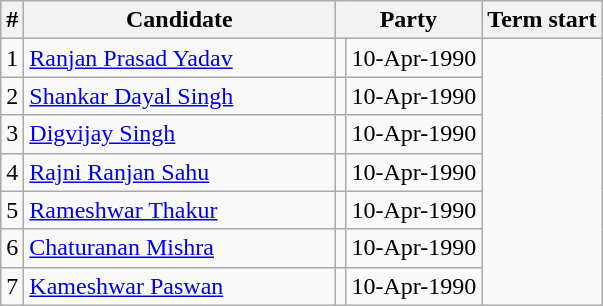<table class="wikitable">
<tr>
<th>#</th>
<th style="width:200px">Candidate</th>
<th colspan="2">Party</th>
<th>Term start</th>
</tr>
<tr>
<td>1</td>
<td><a href='#'>Ranjan Prasad Yadav</a></td>
<td></td>
<td>10-Apr-1990</td>
</tr>
<tr>
<td>2</td>
<td><a href='#'>Shankar Dayal Singh</a></td>
<td></td>
<td>10-Apr-1990</td>
</tr>
<tr>
<td>3</td>
<td><a href='#'>Digvijay Singh</a></td>
<td></td>
<td>10-Apr-1990</td>
</tr>
<tr>
<td>4</td>
<td><a href='#'>Rajni Ranjan Sahu</a></td>
<td></td>
<td>10-Apr-1990</td>
</tr>
<tr>
<td>5</td>
<td><a href='#'>Rameshwar Thakur</a></td>
<td></td>
<td>10-Apr-1990</td>
</tr>
<tr>
<td>6</td>
<td><a href='#'>Chaturanan Mishra</a></td>
<td></td>
<td>10-Apr-1990</td>
</tr>
<tr>
<td>7</td>
<td><a href='#'>Kameshwar Paswan</a></td>
<td></td>
<td>10-Apr-1990</td>
</tr>
</table>
